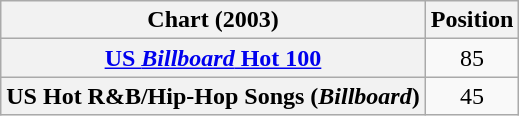<table class="wikitable sortable plainrowheaders" style="text-align:center;">
<tr>
<th scope="col">Chart (2003)</th>
<th scope="col">Position</th>
</tr>
<tr>
<th scope="row"><a href='#'>US <em>Billboard</em> Hot 100</a></th>
<td>85</td>
</tr>
<tr>
<th scope="row">US Hot R&B/Hip-Hop Songs (<em>Billboard</em>)</th>
<td>45</td>
</tr>
</table>
